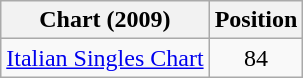<table class="wikitable sortable">
<tr>
<th>Chart (2009)</th>
<th>Position</th>
</tr>
<tr>
<td><a href='#'>Italian Singles Chart</a></td>
<td style="text-align:center;">84</td>
</tr>
</table>
